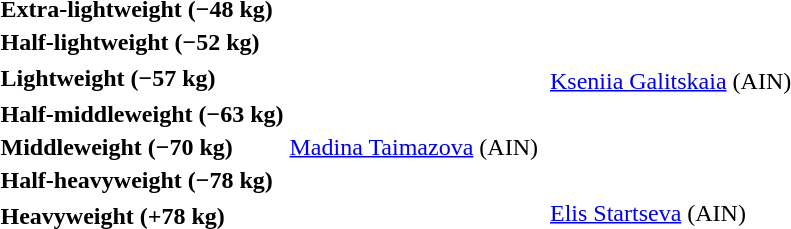<table>
<tr>
<th rowspan=2 style="text-align:left;">Extra-lightweight (−48 kg)</th>
<td rowspan=2></td>
<td rowspan=2></td>
<td></td>
</tr>
<tr>
<td></td>
</tr>
<tr>
<th rowspan=2 style="text-align:left;">Half-lightweight (−52 kg)</th>
<td rowspan=2></td>
<td rowspan=2></td>
<td></td>
</tr>
<tr>
<td></td>
</tr>
<tr>
<th rowspan=2 style="text-align:left;">Lightweight (−57 kg)</th>
<td rowspan=2></td>
<td rowspan=2></td>
<td></td>
</tr>
<tr>
<td> <a href='#'>Kseniia Galitskaia</a> <span>(<abbr>AIN</abbr>)</span></td>
</tr>
<tr>
<th rowspan=2 style="text-align:left;">Half-middleweight (−63 kg)</th>
<td rowspan=2></td>
<td rowspan=2></td>
<td></td>
</tr>
<tr>
<td></td>
</tr>
<tr>
<th rowspan=2 style="text-align:left;">Middleweight (−70 kg)</th>
<td rowspan=2> <a href='#'>Madina Taimazova</a> <span>(<abbr>AIN</abbr>)</span></td>
<td rowspan=2></td>
<td></td>
</tr>
<tr>
<td></td>
</tr>
<tr>
<th rowspan=2 style="text-align:left;">Half-heavyweight (−78 kg)</th>
<td rowspan=2></td>
<td rowspan=2></td>
<td></td>
</tr>
<tr>
<td></td>
</tr>
<tr>
<th rowspan=2 style="text-align:left;">Heavyweight (+78 kg)</th>
<td rowspan=2></td>
<td rowspan=2></td>
<td> <a href='#'>Elis Startseva</a> <span>(<abbr>AIN</abbr>)</span></td>
</tr>
<tr>
<td></td>
</tr>
</table>
